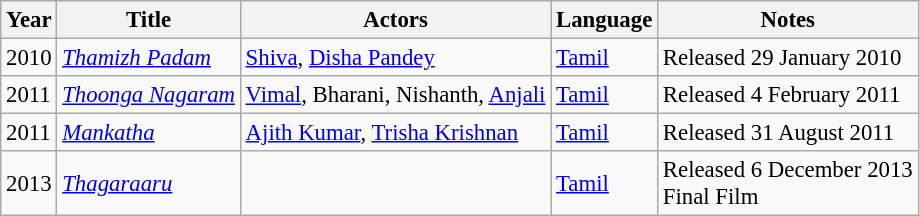<table class="wikitable" style="font-size: 95%;">
<tr>
<th>Year</th>
<th>Title</th>
<th>Actors</th>
<th>Language</th>
<th>Notes</th>
</tr>
<tr>
<td rowspan="1">2010</td>
<td><em><a href='#'>Thamizh Padam</a></em></td>
<td><a href='#'>Shiva</a>, <a href='#'>Disha Pandey</a></td>
<td><a href='#'>Tamil</a></td>
<td>Released 29 January 2010</td>
</tr>
<tr>
<td rowspan="1">2011</td>
<td><em><a href='#'>Thoonga Nagaram</a></em></td>
<td><a href='#'>Vimal</a>, Bharani, Nishanth, <a href='#'>Anjali</a></td>
<td><a href='#'>Tamil</a></td>
<td>Released 4 February 2011</td>
</tr>
<tr>
<td rowspan="1">2011</td>
<td><em><a href='#'>Mankatha</a></em></td>
<td><a href='#'>Ajith Kumar</a>, <a href='#'>Trisha Krishnan</a></td>
<td><a href='#'>Tamil</a></td>
<td>Released 31 August 2011</td>
</tr>
<tr>
<td rowspan="1">2013</td>
<td><em><a href='#'>Thagaraaru</a></em></td>
<td></td>
<td><a href='#'>Tamil</a></td>
<td>Released 6 December 2013 <br> Final Film</td>
</tr>
</table>
